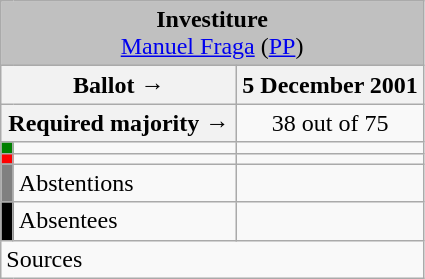<table class="wikitable" style="text-align:center;">
<tr>
<td colspan="3" align="center" bgcolor="#C0C0C0"><strong>Investiture</strong><br><a href='#'>Manuel Fraga</a> (<a href='#'>PP</a>)</td>
</tr>
<tr>
<th colspan="2" width="150px">Ballot →</th>
<th>5 December 2001</th>
</tr>
<tr>
<th colspan="2">Required majority →</th>
<td>38 out of 75 </td>
</tr>
<tr>
<th width="1px" style="background:green;"></th>
<td align="left"></td>
<td></td>
</tr>
<tr>
<th style="color:inherit;background:red;"></th>
<td align="left"></td>
<td></td>
</tr>
<tr>
<th style="color:inherit;background:gray;"></th>
<td align="left"><span>Abstentions</span></td>
<td></td>
</tr>
<tr>
<th style="color:inherit;background:black;"></th>
<td align="left"><span>Absentees</span></td>
<td></td>
</tr>
<tr>
<td align="left" colspan="3">Sources</td>
</tr>
</table>
